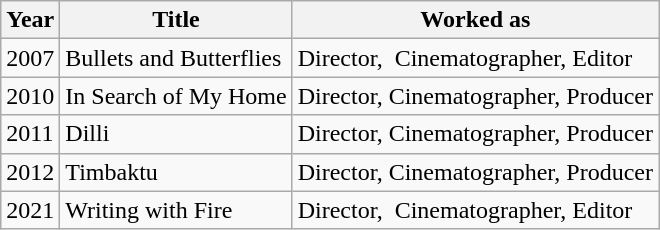<table class="wikitable">
<tr>
<th>Year</th>
<th>Title</th>
<th>Worked as</th>
</tr>
<tr>
<td>2007</td>
<td>Bullets and Butterflies</td>
<td>Director,  Cinematographer, Editor</td>
</tr>
<tr>
<td>2010</td>
<td>In Search of My Home</td>
<td>Director, Cinematographer, Producer</td>
</tr>
<tr>
<td>2011</td>
<td>Dilli</td>
<td>Director, Cinematographer, Producer</td>
</tr>
<tr>
<td>2012</td>
<td>Timbaktu</td>
<td>Director, Cinematographer, Producer</td>
</tr>
<tr>
<td>2021</td>
<td>Writing with Fire</td>
<td>Director,  Cinematographer, Editor</td>
</tr>
</table>
